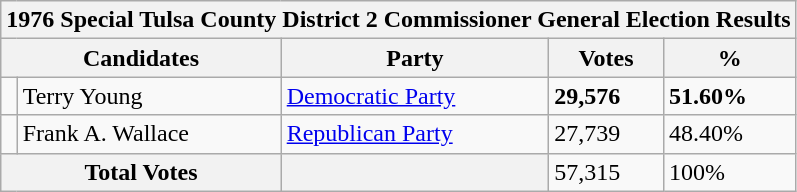<table class="wikitable">
<tr>
<th colspan="5"><strong>1976 Special Tulsa County District 2 Commissioner General  Election Results</strong></th>
</tr>
<tr>
<th colspan="2">Candidates</th>
<th>Party</th>
<th>Votes</th>
<th>%</th>
</tr>
<tr>
<td></td>
<td>Terry Young</td>
<td><a href='#'>Democratic Party</a></td>
<td><strong>29,576</strong></td>
<td><strong>51.60%</strong></td>
</tr>
<tr>
<td></td>
<td>Frank A. Wallace</td>
<td><a href='#'>Republican Party</a></td>
<td>27,739</td>
<td>48.40%</td>
</tr>
<tr>
<th colspan="2"><strong>Total Votes</strong></th>
<th></th>
<td>57,315</td>
<td>100%</td>
</tr>
</table>
